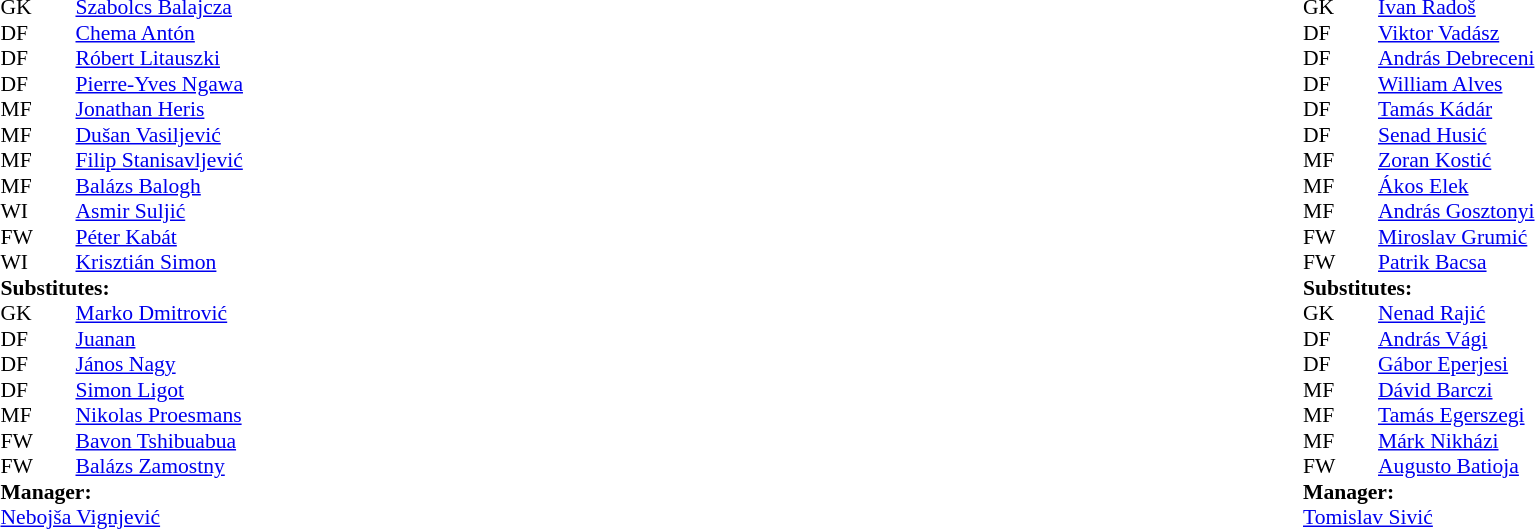<table width="100%">
<tr>
<td valign="top" width="50%"><br><table style="font-size: 90%" cellspacing="0" cellpadding="0">
<tr>
<td colspan="4"></td>
</tr>
<tr>
<th width=25></th>
<th width=25></th>
</tr>
<tr>
<td>GK</td>
<td></td>
<td> <a href='#'>Szabolcs Balajcza</a></td>
</tr>
<tr>
<td>DF</td>
<td></td>
<td> <a href='#'>Chema Antón</a> </td>
</tr>
<tr>
<td>DF</td>
<td></td>
<td> <a href='#'>Róbert Litauszki</a></td>
</tr>
<tr>
<td>DF</td>
<td></td>
<td> <a href='#'>Pierre-Yves Ngawa</a></td>
</tr>
<tr>
<td>MF</td>
<td></td>
<td> <a href='#'>Jonathan Heris</a></td>
</tr>
<tr>
<td>MF</td>
<td></td>
<td> <a href='#'>Dušan Vasiljević</a> </td>
</tr>
<tr>
<td>MF</td>
<td></td>
<td> <a href='#'>Filip Stanisavljević</a> </td>
</tr>
<tr>
<td>MF</td>
<td></td>
<td> <a href='#'>Balázs Balogh</a> </td>
</tr>
<tr>
<td>WI</td>
<td></td>
<td> <a href='#'>Asmir Suljić</a> </td>
</tr>
<tr>
<td>FW</td>
<td></td>
<td> <a href='#'>Péter Kabát</a>  </td>
</tr>
<tr>
<td>WI</td>
<td></td>
<td> <a href='#'>Krisztián Simon</a> </td>
</tr>
<tr>
<td colspan=3><strong>Substitutes:</strong></td>
</tr>
<tr>
<td>GK</td>
<td></td>
<td> <a href='#'>Marko Dmitrović</a></td>
</tr>
<tr>
<td>DF</td>
<td></td>
<td> <a href='#'>Juanan</a> </td>
</tr>
<tr>
<td>DF</td>
<td></td>
<td> <a href='#'>János Nagy</a>  </td>
</tr>
<tr>
<td>DF</td>
<td></td>
<td> <a href='#'>Simon Ligot</a></td>
</tr>
<tr>
<td>MF</td>
<td></td>
<td> <a href='#'>Nikolas Proesmans</a></td>
</tr>
<tr>
<td>FW</td>
<td></td>
<td> <a href='#'>Bavon Tshibuabua</a> </td>
</tr>
<tr>
<td>FW</td>
<td></td>
<td> <a href='#'>Balázs Zamostny</a></td>
</tr>
<tr>
<td colspan=3><strong>Manager:</strong></td>
</tr>
<tr>
<td colspan=4> <a href='#'>Nebojša Vignjević</a></td>
</tr>
</table>
</td>
<td></td>
<td valign="top" width="50%"><br><table style="font-size: 90%" cellspacing="0" cellpadding="0" align=center>
<tr>
<td colspan="4"></td>
</tr>
<tr>
<th width=25></th>
<th width=25></th>
</tr>
<tr>
<td>GK</td>
<td></td>
<td> <a href='#'>Ivan Radoš</a></td>
</tr>
<tr>
<td>DF</td>
<td></td>
<td> <a href='#'>Viktor Vadász</a></td>
</tr>
<tr>
<td>DF</td>
<td></td>
<td> <a href='#'>András Debreceni</a> </td>
</tr>
<tr>
<td>DF</td>
<td></td>
<td> <a href='#'>William Alves</a></td>
</tr>
<tr>
<td>DF</td>
<td></td>
<td> <a href='#'>Tamás Kádár</a> </td>
</tr>
<tr>
<td>DF</td>
<td></td>
<td> <a href='#'>Senad Husić</a></td>
</tr>
<tr>
<td>MF</td>
<td></td>
<td> <a href='#'>Zoran Kostić</a></td>
</tr>
<tr>
<td>MF</td>
<td></td>
<td> <a href='#'>Ákos Elek</a>  </td>
</tr>
<tr>
<td>MF</td>
<td></td>
<td> <a href='#'>András Gosztonyi</a>  </td>
</tr>
<tr>
<td>FW</td>
<td></td>
<td> <a href='#'>Miroslav Grumić</a></td>
</tr>
<tr>
<td>FW</td>
<td></td>
<td> <a href='#'>Patrik Bacsa</a></td>
</tr>
<tr>
<td colspan=3><strong>Substitutes:</strong></td>
</tr>
<tr>
<td>GK</td>
<td></td>
<td> <a href='#'>Nenad Rajić</a></td>
</tr>
<tr>
<td>DF</td>
<td></td>
<td> <a href='#'>András Vági</a></td>
</tr>
<tr>
<td>DF</td>
<td></td>
<td> <a href='#'>Gábor Eperjesi</a></td>
</tr>
<tr>
<td>MF</td>
<td></td>
<td> <a href='#'>Dávid Barczi</a> </td>
</tr>
<tr>
<td>MF</td>
<td></td>
<td> <a href='#'>Tamás Egerszegi</a> </td>
</tr>
<tr>
<td>MF</td>
<td></td>
<td> <a href='#'>Márk Nikházi</a></td>
</tr>
<tr>
<td>FW</td>
<td></td>
<td> <a href='#'>Augusto Batioja</a>  </td>
</tr>
<tr>
<td colspan=3><strong>Manager:</strong></td>
</tr>
<tr>
<td colspan=4> <a href='#'>Tomislav Sivić</a></td>
</tr>
<tr>
</tr>
</table>
</td>
</tr>
</table>
